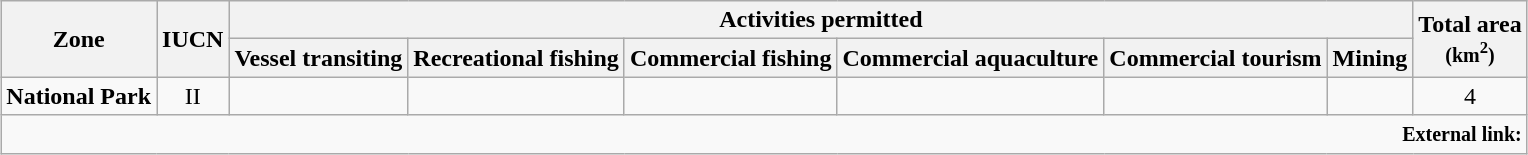<table class="wikitable" style="text-align:center; margin-left:auto; margin-right:auto; border:none;">
<tr>
<th rowspan=2>Zone</th>
<th rowspan=2>IUCN</th>
<th colspan=6>Activities permitted</th>
<th rowspan=2>Total area<br><small>(km<sup>2</sup>)</small></th>
</tr>
<tr>
<th>Vessel transiting</th>
<th>Recreational fishing</th>
<th>Commercial fishing</th>
<th>Commercial aquaculture</th>
<th>Commercial tourism</th>
<th>Mining</th>
</tr>
<tr>
<td style="text-align:left"><strong>National Park</strong></td>
<td>II</td>
<td></td>
<td></td>
<td></td>
<td></td>
<td></td>
<td></td>
<td>4</td>
</tr>
<tr>
<td style="text-align:right" colspan=99><small><strong>External link:</strong> </small></td>
</tr>
</table>
